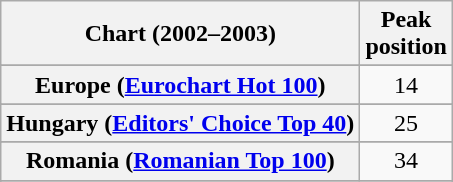<table class="wikitable sortable plainrowheaders" style="text-align:center">
<tr>
<th>Chart (2002–2003)</th>
<th>Peak<br>position</th>
</tr>
<tr>
</tr>
<tr>
</tr>
<tr>
</tr>
<tr>
</tr>
<tr>
</tr>
<tr>
<th scope="row">Europe (<a href='#'>Eurochart Hot 100</a>)</th>
<td>14</td>
</tr>
<tr>
</tr>
<tr>
</tr>
<tr>
<th scope="row">Hungary (<a href='#'>Editors' Choice Top 40</a>)</th>
<td>25</td>
</tr>
<tr>
</tr>
<tr>
</tr>
<tr>
</tr>
<tr>
</tr>
<tr>
</tr>
<tr>
<th scope="row">Romania (<a href='#'>Romanian Top 100</a>)</th>
<td>34</td>
</tr>
<tr>
</tr>
<tr>
</tr>
<tr>
</tr>
<tr>
</tr>
<tr>
</tr>
</table>
